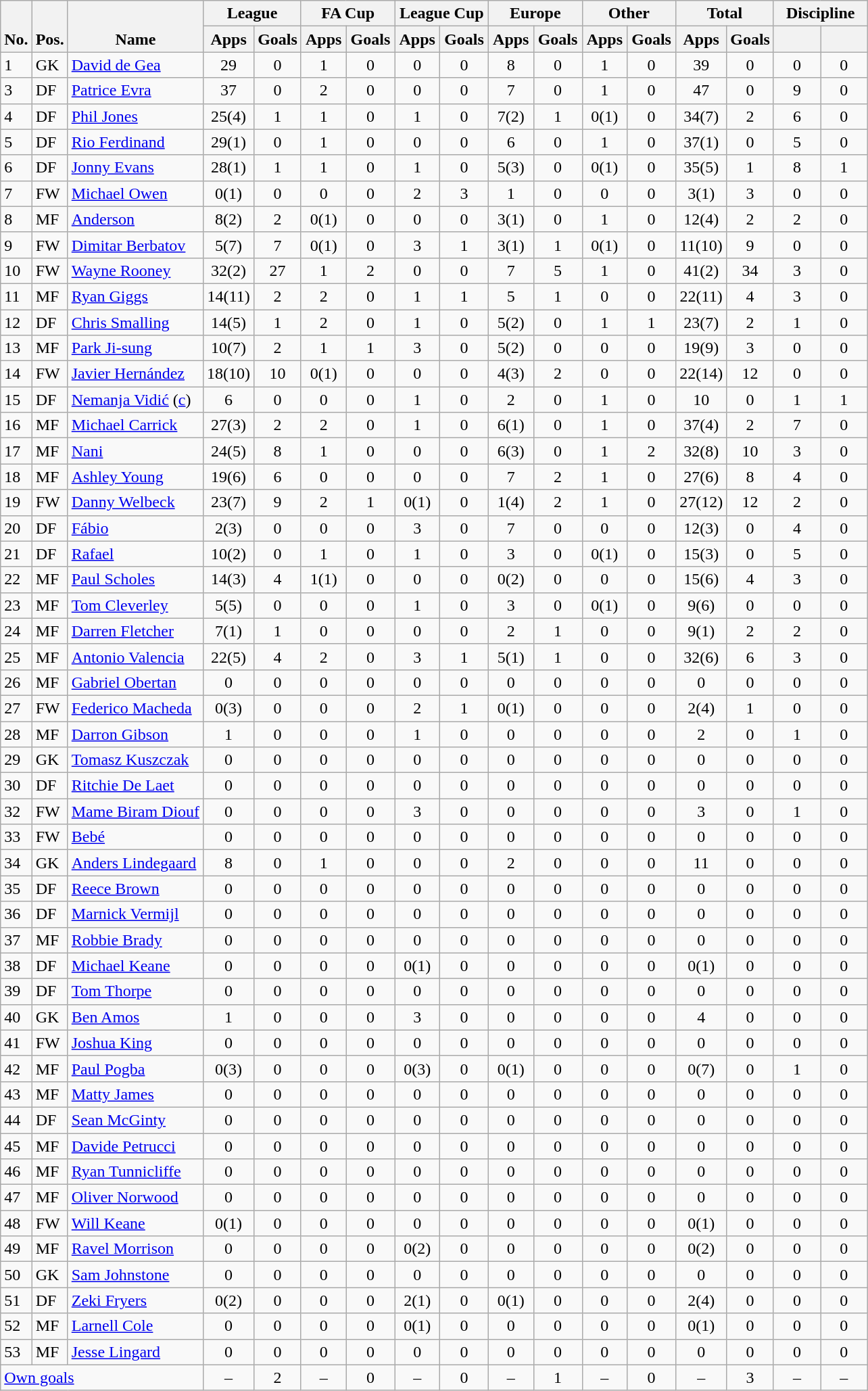<table class="wikitable" style="text-align:center">
<tr>
<th rowspan="2" valign="bottom">No.</th>
<th rowspan="2" valign="bottom">Pos.</th>
<th rowspan="2" valign="bottom">Name</th>
<th colspan="2" width="85">League</th>
<th colspan="2" width="85">FA Cup</th>
<th colspan="2" width="85">League Cup</th>
<th colspan="2" width="85">Europe</th>
<th colspan="2" width="85">Other</th>
<th colspan="2" width="85">Total</th>
<th colspan="2" width="85">Discipline</th>
</tr>
<tr>
<th>Apps</th>
<th>Goals</th>
<th>Apps</th>
<th>Goals</th>
<th>Apps</th>
<th>Goals</th>
<th>Apps</th>
<th>Goals</th>
<th>Apps</th>
<th>Goals</th>
<th>Apps</th>
<th>Goals</th>
<th></th>
<th></th>
</tr>
<tr>
<td align="left">1</td>
<td align="left">GK</td>
<td align="left"> <a href='#'>David de Gea</a></td>
<td>29</td>
<td>0</td>
<td>1</td>
<td>0</td>
<td>0</td>
<td>0</td>
<td>8</td>
<td>0</td>
<td>1</td>
<td>0</td>
<td>39</td>
<td>0</td>
<td>0</td>
<td>0</td>
</tr>
<tr>
<td align="left">3</td>
<td align="left">DF</td>
<td align="left"> <a href='#'>Patrice Evra</a></td>
<td>37</td>
<td>0</td>
<td>2</td>
<td>0</td>
<td>0</td>
<td>0</td>
<td>7</td>
<td>0</td>
<td>1</td>
<td>0</td>
<td>47</td>
<td>0</td>
<td>9</td>
<td>0</td>
</tr>
<tr>
<td align="left">4</td>
<td align="left">DF</td>
<td align="left"> <a href='#'>Phil Jones</a></td>
<td>25(4)</td>
<td>1</td>
<td>1</td>
<td>0</td>
<td>1</td>
<td>0</td>
<td>7(2)</td>
<td>1</td>
<td>0(1)</td>
<td>0</td>
<td>34(7)</td>
<td>2</td>
<td>6</td>
<td>0</td>
</tr>
<tr>
<td align="left">5</td>
<td align="left">DF</td>
<td align="left"> <a href='#'>Rio Ferdinand</a></td>
<td>29(1)</td>
<td>0</td>
<td>1</td>
<td>0</td>
<td>0</td>
<td>0</td>
<td>6</td>
<td>0</td>
<td>1</td>
<td>0</td>
<td>37(1)</td>
<td>0</td>
<td>5</td>
<td>0</td>
</tr>
<tr>
<td align="left">6</td>
<td align="left">DF</td>
<td align="left"> <a href='#'>Jonny Evans</a></td>
<td>28(1)</td>
<td>1</td>
<td>1</td>
<td>0</td>
<td>1</td>
<td>0</td>
<td>5(3)</td>
<td>0</td>
<td>0(1)</td>
<td>0</td>
<td>35(5)</td>
<td>1</td>
<td>8</td>
<td>1</td>
</tr>
<tr>
<td align="left">7</td>
<td align="left">FW</td>
<td align="left"> <a href='#'>Michael Owen</a></td>
<td>0(1)</td>
<td>0</td>
<td>0</td>
<td>0</td>
<td>2</td>
<td>3</td>
<td>1</td>
<td>0</td>
<td>0</td>
<td>0</td>
<td>3(1)</td>
<td>3</td>
<td>0</td>
<td>0</td>
</tr>
<tr>
<td align="left">8</td>
<td align="left">MF</td>
<td align="left"> <a href='#'>Anderson</a></td>
<td>8(2)</td>
<td>2</td>
<td>0(1)</td>
<td>0</td>
<td>0</td>
<td>0</td>
<td>3(1)</td>
<td>0</td>
<td>1</td>
<td>0</td>
<td>12(4)</td>
<td>2</td>
<td>2</td>
<td>0</td>
</tr>
<tr>
<td align="left">9</td>
<td align="left">FW</td>
<td align="left"> <a href='#'>Dimitar Berbatov</a></td>
<td>5(7)</td>
<td>7</td>
<td>0(1)</td>
<td>0</td>
<td>3</td>
<td>1</td>
<td>3(1)</td>
<td>1</td>
<td>0(1)</td>
<td>0</td>
<td>11(10)</td>
<td>9</td>
<td>0</td>
<td>0</td>
</tr>
<tr>
<td align="left">10</td>
<td align="left">FW</td>
<td align="left"> <a href='#'>Wayne Rooney</a></td>
<td>32(2)</td>
<td>27</td>
<td>1</td>
<td>2</td>
<td>0</td>
<td>0</td>
<td>7</td>
<td>5</td>
<td>1</td>
<td>0</td>
<td>41(2)</td>
<td>34</td>
<td>3</td>
<td>0</td>
</tr>
<tr>
<td align="left">11</td>
<td align="left">MF</td>
<td align="left"> <a href='#'>Ryan Giggs</a></td>
<td>14(11)</td>
<td>2</td>
<td>2</td>
<td>0</td>
<td>1</td>
<td>1</td>
<td>5</td>
<td>1</td>
<td>0</td>
<td>0</td>
<td>22(11)</td>
<td>4</td>
<td>3</td>
<td>0</td>
</tr>
<tr>
<td align="left">12</td>
<td align="left">DF</td>
<td align="left"> <a href='#'>Chris Smalling</a></td>
<td>14(5)</td>
<td>1</td>
<td>2</td>
<td>0</td>
<td>1</td>
<td>0</td>
<td>5(2)</td>
<td>0</td>
<td>1</td>
<td>1</td>
<td>23(7)</td>
<td>2</td>
<td>1</td>
<td>0</td>
</tr>
<tr>
<td align="left">13</td>
<td align="left">MF</td>
<td align="left"> <a href='#'>Park Ji-sung</a></td>
<td>10(7)</td>
<td>2</td>
<td>1</td>
<td>1</td>
<td>3</td>
<td>0</td>
<td>5(2)</td>
<td>0</td>
<td>0</td>
<td>0</td>
<td>19(9)</td>
<td>3</td>
<td>0</td>
<td>0</td>
</tr>
<tr>
<td align="left">14</td>
<td align="left">FW</td>
<td align="left"> <a href='#'>Javier Hernández</a></td>
<td>18(10)</td>
<td>10</td>
<td>0(1)</td>
<td>0</td>
<td>0</td>
<td>0</td>
<td>4(3)</td>
<td>2</td>
<td>0</td>
<td>0</td>
<td>22(14)</td>
<td>12</td>
<td>0</td>
<td>0</td>
</tr>
<tr>
<td align="left">15</td>
<td align="left">DF</td>
<td align="left"> <a href='#'>Nemanja Vidić</a> (<a href='#'>c</a>)</td>
<td>6</td>
<td>0</td>
<td>0</td>
<td>0</td>
<td>1</td>
<td>0</td>
<td>2</td>
<td>0</td>
<td>1</td>
<td>0</td>
<td>10</td>
<td>0</td>
<td>1</td>
<td>1</td>
</tr>
<tr>
<td align="left">16</td>
<td align="left">MF</td>
<td align="left"> <a href='#'>Michael Carrick</a></td>
<td>27(3)</td>
<td>2</td>
<td>2</td>
<td>0</td>
<td>1</td>
<td>0</td>
<td>6(1)</td>
<td>0</td>
<td>1</td>
<td>0</td>
<td>37(4)</td>
<td>2</td>
<td>7</td>
<td>0</td>
</tr>
<tr>
<td align="left">17</td>
<td align="left">MF</td>
<td align="left"> <a href='#'>Nani</a></td>
<td>24(5)</td>
<td>8</td>
<td>1</td>
<td>0</td>
<td>0</td>
<td>0</td>
<td>6(3)</td>
<td>0</td>
<td>1</td>
<td>2</td>
<td>32(8)</td>
<td>10</td>
<td>3</td>
<td>0</td>
</tr>
<tr>
<td align="left">18</td>
<td align="left">MF</td>
<td align="left"> <a href='#'>Ashley Young</a></td>
<td>19(6)</td>
<td>6</td>
<td>0</td>
<td>0</td>
<td>0</td>
<td>0</td>
<td>7</td>
<td>2</td>
<td>1</td>
<td>0</td>
<td>27(6)</td>
<td>8</td>
<td>4</td>
<td>0</td>
</tr>
<tr>
<td align="left">19</td>
<td align="left">FW</td>
<td align="left"> <a href='#'>Danny Welbeck</a></td>
<td>23(7)</td>
<td>9</td>
<td>2</td>
<td>1</td>
<td>0(1)</td>
<td>0</td>
<td>1(4)</td>
<td>2</td>
<td>1</td>
<td>0</td>
<td>27(12)</td>
<td>12</td>
<td>2</td>
<td>0</td>
</tr>
<tr>
<td align="left">20</td>
<td align="left">DF</td>
<td align="left"> <a href='#'>Fábio</a></td>
<td>2(3)</td>
<td>0</td>
<td>0</td>
<td>0</td>
<td>3</td>
<td>0</td>
<td>7</td>
<td>0</td>
<td>0</td>
<td>0</td>
<td>12(3)</td>
<td>0</td>
<td>4</td>
<td>0</td>
</tr>
<tr>
<td align="left">21</td>
<td align="left">DF</td>
<td align="left"> <a href='#'>Rafael</a></td>
<td>10(2)</td>
<td>0</td>
<td>1</td>
<td>0</td>
<td>1</td>
<td>0</td>
<td>3</td>
<td>0</td>
<td>0(1)</td>
<td>0</td>
<td>15(3)</td>
<td>0</td>
<td>5</td>
<td>0</td>
</tr>
<tr>
<td align="left">22</td>
<td align="left">MF</td>
<td align="left"> <a href='#'>Paul Scholes</a></td>
<td>14(3)</td>
<td>4</td>
<td>1(1)</td>
<td>0</td>
<td>0</td>
<td>0</td>
<td>0(2)</td>
<td>0</td>
<td>0</td>
<td>0</td>
<td>15(6)</td>
<td>4</td>
<td>3</td>
<td>0</td>
</tr>
<tr>
<td align="left">23</td>
<td align="left">MF</td>
<td align="left"> <a href='#'>Tom Cleverley</a></td>
<td>5(5)</td>
<td>0</td>
<td>0</td>
<td>0</td>
<td>1</td>
<td>0</td>
<td>3</td>
<td>0</td>
<td>0(1)</td>
<td>0</td>
<td>9(6)</td>
<td>0</td>
<td>0</td>
<td>0</td>
</tr>
<tr>
<td align="left">24</td>
<td align="left">MF</td>
<td align="left"> <a href='#'>Darren Fletcher</a></td>
<td>7(1)</td>
<td>1</td>
<td>0</td>
<td>0</td>
<td>0</td>
<td>0</td>
<td>2</td>
<td>1</td>
<td>0</td>
<td>0</td>
<td>9(1)</td>
<td>2</td>
<td>2</td>
<td>0</td>
</tr>
<tr>
<td align="left">25</td>
<td align="left">MF</td>
<td align="left"> <a href='#'>Antonio Valencia</a></td>
<td>22(5)</td>
<td>4</td>
<td>2</td>
<td>0</td>
<td>3</td>
<td>1</td>
<td>5(1)</td>
<td>1</td>
<td>0</td>
<td>0</td>
<td>32(6)</td>
<td>6</td>
<td>3</td>
<td>0</td>
</tr>
<tr>
<td align="left">26</td>
<td align="left">MF</td>
<td align="left"> <a href='#'>Gabriel Obertan</a></td>
<td>0</td>
<td>0</td>
<td>0</td>
<td>0</td>
<td>0</td>
<td>0</td>
<td>0</td>
<td>0</td>
<td>0</td>
<td>0</td>
<td>0</td>
<td>0</td>
<td>0</td>
<td>0</td>
</tr>
<tr>
<td align="left">27</td>
<td align="left">FW</td>
<td align="left"> <a href='#'>Federico Macheda</a></td>
<td>0(3)</td>
<td>0</td>
<td>0</td>
<td>0</td>
<td>2</td>
<td>1</td>
<td>0(1)</td>
<td>0</td>
<td>0</td>
<td>0</td>
<td>2(4)</td>
<td>1</td>
<td>0</td>
<td>0</td>
</tr>
<tr>
<td align="left">28</td>
<td align="left">MF</td>
<td align="left"> <a href='#'>Darron Gibson</a></td>
<td>1</td>
<td>0</td>
<td>0</td>
<td>0</td>
<td>1</td>
<td>0</td>
<td>0</td>
<td>0</td>
<td>0</td>
<td>0</td>
<td>2</td>
<td>0</td>
<td>1</td>
<td>0</td>
</tr>
<tr>
<td align="left">29</td>
<td align="left">GK</td>
<td align="left"> <a href='#'>Tomasz Kuszczak</a></td>
<td>0</td>
<td>0</td>
<td>0</td>
<td>0</td>
<td>0</td>
<td>0</td>
<td>0</td>
<td>0</td>
<td>0</td>
<td>0</td>
<td>0</td>
<td>0</td>
<td>0</td>
<td>0</td>
</tr>
<tr>
<td align="left">30</td>
<td align="left">DF</td>
<td align="left"> <a href='#'>Ritchie De Laet</a></td>
<td>0</td>
<td>0</td>
<td>0</td>
<td>0</td>
<td>0</td>
<td>0</td>
<td>0</td>
<td>0</td>
<td>0</td>
<td>0</td>
<td>0</td>
<td>0</td>
<td>0</td>
<td>0</td>
</tr>
<tr>
<td align="left">32</td>
<td align="left">FW</td>
<td align="left"> <a href='#'>Mame Biram Diouf</a></td>
<td>0</td>
<td>0</td>
<td>0</td>
<td>0</td>
<td>3</td>
<td>0</td>
<td>0</td>
<td>0</td>
<td>0</td>
<td>0</td>
<td>3</td>
<td>0</td>
<td>1</td>
<td>0</td>
</tr>
<tr>
<td align="left">33</td>
<td align="left">FW</td>
<td align="left"> <a href='#'>Bebé</a></td>
<td>0</td>
<td>0</td>
<td>0</td>
<td>0</td>
<td>0</td>
<td>0</td>
<td>0</td>
<td>0</td>
<td>0</td>
<td>0</td>
<td>0</td>
<td>0</td>
<td>0</td>
<td>0</td>
</tr>
<tr>
<td align="left">34</td>
<td align="left">GK</td>
<td align="left"> <a href='#'>Anders Lindegaard</a></td>
<td>8</td>
<td>0</td>
<td>1</td>
<td>0</td>
<td>0</td>
<td>0</td>
<td>2</td>
<td>0</td>
<td>0</td>
<td>0</td>
<td>11</td>
<td>0</td>
<td>0</td>
<td>0</td>
</tr>
<tr>
<td align="left">35</td>
<td align="left">DF</td>
<td align="left"> <a href='#'>Reece Brown</a></td>
<td>0</td>
<td>0</td>
<td>0</td>
<td>0</td>
<td>0</td>
<td>0</td>
<td>0</td>
<td>0</td>
<td>0</td>
<td>0</td>
<td>0</td>
<td>0</td>
<td>0</td>
<td>0</td>
</tr>
<tr>
<td align="left">36</td>
<td align="left">DF</td>
<td align="left"> <a href='#'>Marnick Vermijl</a></td>
<td>0</td>
<td>0</td>
<td>0</td>
<td>0</td>
<td>0</td>
<td>0</td>
<td>0</td>
<td>0</td>
<td>0</td>
<td>0</td>
<td>0</td>
<td>0</td>
<td>0</td>
<td>0</td>
</tr>
<tr>
<td align="left">37</td>
<td align="left">MF</td>
<td align="left"> <a href='#'>Robbie Brady</a></td>
<td>0</td>
<td>0</td>
<td>0</td>
<td>0</td>
<td>0</td>
<td>0</td>
<td>0</td>
<td>0</td>
<td>0</td>
<td>0</td>
<td>0</td>
<td>0</td>
<td>0</td>
<td>0</td>
</tr>
<tr>
<td align="left">38</td>
<td align="left">DF</td>
<td align="left"> <a href='#'>Michael Keane</a></td>
<td>0</td>
<td>0</td>
<td>0</td>
<td>0</td>
<td>0(1)</td>
<td>0</td>
<td>0</td>
<td>0</td>
<td>0</td>
<td>0</td>
<td>0(1)</td>
<td>0</td>
<td>0</td>
<td>0</td>
</tr>
<tr>
<td align="left">39</td>
<td align="left">DF</td>
<td align="left"> <a href='#'>Tom Thorpe</a></td>
<td>0</td>
<td>0</td>
<td>0</td>
<td>0</td>
<td>0</td>
<td>0</td>
<td>0</td>
<td>0</td>
<td>0</td>
<td>0</td>
<td>0</td>
<td>0</td>
<td>0</td>
<td>0</td>
</tr>
<tr>
<td align="left">40</td>
<td align="left">GK</td>
<td align="left"> <a href='#'>Ben Amos</a></td>
<td>1</td>
<td>0</td>
<td>0</td>
<td>0</td>
<td>3</td>
<td>0</td>
<td>0</td>
<td>0</td>
<td>0</td>
<td>0</td>
<td>4</td>
<td>0</td>
<td>0</td>
<td>0</td>
</tr>
<tr>
<td align="left">41</td>
<td align="left">FW</td>
<td align="left"> <a href='#'>Joshua King</a></td>
<td>0</td>
<td>0</td>
<td>0</td>
<td>0</td>
<td>0</td>
<td>0</td>
<td>0</td>
<td>0</td>
<td>0</td>
<td>0</td>
<td>0</td>
<td>0</td>
<td>0</td>
<td>0</td>
</tr>
<tr>
<td align="left">42</td>
<td align="left">MF</td>
<td align="left"> <a href='#'>Paul Pogba</a></td>
<td>0(3)</td>
<td>0</td>
<td>0</td>
<td>0</td>
<td>0(3)</td>
<td>0</td>
<td>0(1)</td>
<td>0</td>
<td>0</td>
<td>0</td>
<td>0(7)</td>
<td>0</td>
<td>1</td>
<td>0</td>
</tr>
<tr>
<td align="left">43</td>
<td align="left">MF</td>
<td align="left"> <a href='#'>Matty James</a></td>
<td>0</td>
<td>0</td>
<td>0</td>
<td>0</td>
<td>0</td>
<td>0</td>
<td>0</td>
<td>0</td>
<td>0</td>
<td>0</td>
<td>0</td>
<td>0</td>
<td>0</td>
<td>0</td>
</tr>
<tr>
<td align="left">44</td>
<td align="left">DF</td>
<td align="left"> <a href='#'>Sean McGinty</a></td>
<td>0</td>
<td>0</td>
<td>0</td>
<td>0</td>
<td>0</td>
<td>0</td>
<td>0</td>
<td>0</td>
<td>0</td>
<td>0</td>
<td>0</td>
<td>0</td>
<td>0</td>
<td>0</td>
</tr>
<tr>
<td align="left">45</td>
<td align="left">MF</td>
<td align="left"> <a href='#'>Davide Petrucci</a></td>
<td>0</td>
<td>0</td>
<td>0</td>
<td>0</td>
<td>0</td>
<td>0</td>
<td>0</td>
<td>0</td>
<td>0</td>
<td>0</td>
<td>0</td>
<td>0</td>
<td>0</td>
<td>0</td>
</tr>
<tr>
<td align="left">46</td>
<td align="left">MF</td>
<td align="left"> <a href='#'>Ryan Tunnicliffe</a></td>
<td>0</td>
<td>0</td>
<td>0</td>
<td>0</td>
<td>0</td>
<td>0</td>
<td>0</td>
<td>0</td>
<td>0</td>
<td>0</td>
<td>0</td>
<td>0</td>
<td>0</td>
<td>0</td>
</tr>
<tr>
<td align="left">47</td>
<td align="left">MF</td>
<td align="left"> <a href='#'>Oliver Norwood</a></td>
<td>0</td>
<td>0</td>
<td>0</td>
<td>0</td>
<td>0</td>
<td>0</td>
<td>0</td>
<td>0</td>
<td>0</td>
<td>0</td>
<td>0</td>
<td>0</td>
<td>0</td>
<td>0</td>
</tr>
<tr>
<td align="left">48</td>
<td align="left">FW</td>
<td align="left"> <a href='#'>Will Keane</a></td>
<td>0(1)</td>
<td>0</td>
<td>0</td>
<td>0</td>
<td>0</td>
<td>0</td>
<td>0</td>
<td>0</td>
<td>0</td>
<td>0</td>
<td>0(1)</td>
<td>0</td>
<td>0</td>
<td>0</td>
</tr>
<tr>
<td align="left">49</td>
<td align="left">MF</td>
<td align="left"> <a href='#'>Ravel Morrison</a></td>
<td>0</td>
<td>0</td>
<td>0</td>
<td>0</td>
<td>0(2)</td>
<td>0</td>
<td>0</td>
<td>0</td>
<td>0</td>
<td>0</td>
<td>0(2)</td>
<td>0</td>
<td>0</td>
<td>0</td>
</tr>
<tr>
<td align="left">50</td>
<td align="left">GK</td>
<td align="left"> <a href='#'>Sam Johnstone</a></td>
<td>0</td>
<td>0</td>
<td>0</td>
<td>0</td>
<td>0</td>
<td>0</td>
<td>0</td>
<td>0</td>
<td>0</td>
<td>0</td>
<td>0</td>
<td>0</td>
<td>0</td>
<td>0</td>
</tr>
<tr>
<td align="left">51</td>
<td align="left">DF</td>
<td align="left"> <a href='#'>Zeki Fryers</a></td>
<td>0(2)</td>
<td>0</td>
<td>0</td>
<td>0</td>
<td>2(1)</td>
<td>0</td>
<td>0(1)</td>
<td>0</td>
<td>0</td>
<td>0</td>
<td>2(4)</td>
<td>0</td>
<td>0</td>
<td>0</td>
</tr>
<tr>
<td align="left">52</td>
<td align="left">MF</td>
<td align="left"> <a href='#'>Larnell Cole</a></td>
<td>0</td>
<td>0</td>
<td>0</td>
<td>0</td>
<td>0(1)</td>
<td>0</td>
<td>0</td>
<td>0</td>
<td>0</td>
<td>0</td>
<td>0(1)</td>
<td>0</td>
<td>0</td>
<td>0</td>
</tr>
<tr>
<td align="left">53</td>
<td align="left">MF</td>
<td align="left"> <a href='#'>Jesse Lingard</a></td>
<td>0</td>
<td>0</td>
<td>0</td>
<td>0</td>
<td>0</td>
<td>0</td>
<td>0</td>
<td>0</td>
<td>0</td>
<td>0</td>
<td>0</td>
<td>0</td>
<td>0</td>
<td>0</td>
</tr>
<tr>
<td colspan="3" align="left"><a href='#'>Own goals</a></td>
<td>–</td>
<td>2</td>
<td>–</td>
<td>0</td>
<td>–</td>
<td>0</td>
<td>–</td>
<td>1</td>
<td>–</td>
<td>0</td>
<td>–</td>
<td>3</td>
<td>–</td>
<td>–</td>
</tr>
</table>
